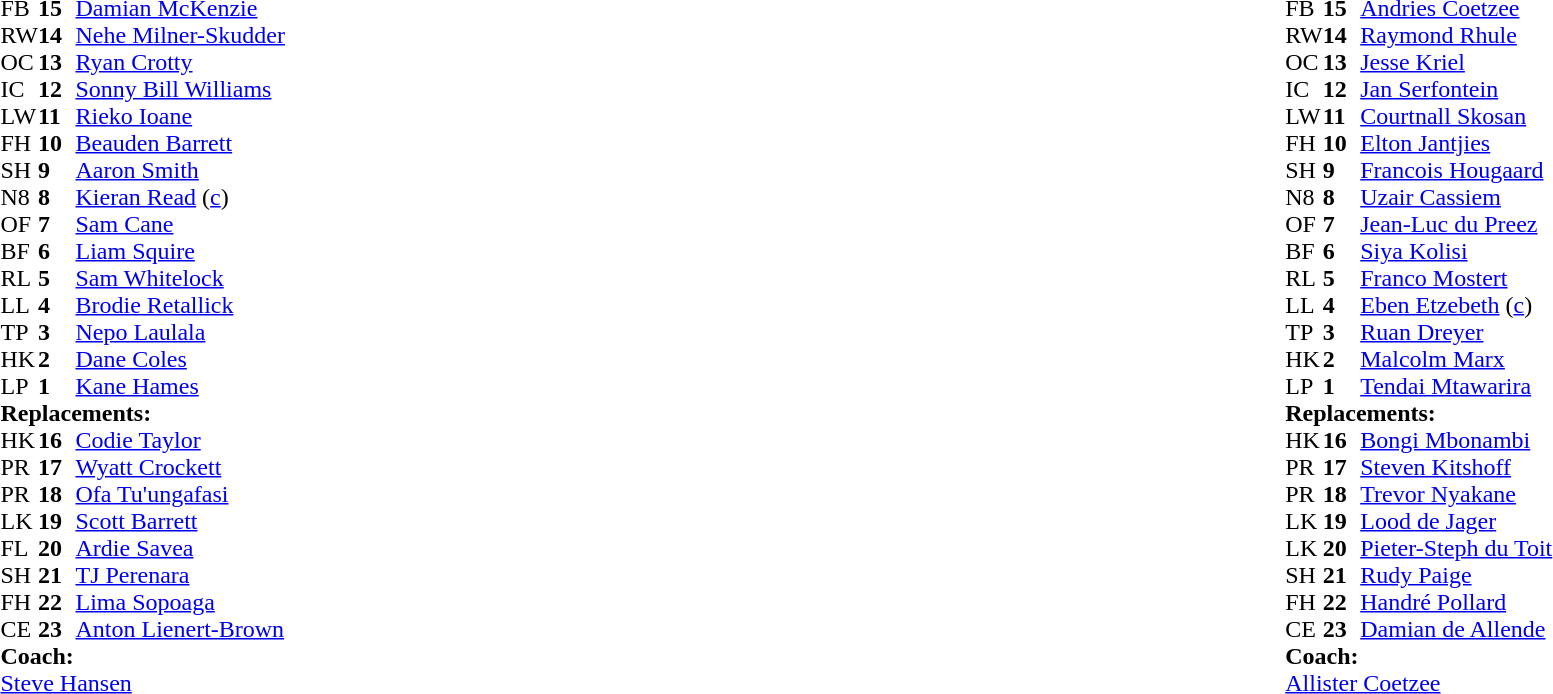<table style="width:100%;">
<tr>
<td style="vertical-align:top; width:50%"><br><table cellspacing="0" cellpadding="0">
<tr>
<th width="25"></th>
<th width="25"></th>
</tr>
<tr>
<td>FB</td>
<td><strong>15</strong></td>
<td><a href='#'>Damian McKenzie</a></td>
</tr>
<tr>
<td>RW</td>
<td><strong>14</strong></td>
<td><a href='#'>Nehe Milner-Skudder</a></td>
<td></td>
<td></td>
</tr>
<tr>
<td>OC</td>
<td><strong>13</strong></td>
<td><a href='#'>Ryan Crotty</a></td>
</tr>
<tr>
<td>IC</td>
<td><strong>12</strong></td>
<td><a href='#'>Sonny Bill Williams</a></td>
<td></td>
<td></td>
</tr>
<tr>
<td>LW</td>
<td><strong>11</strong></td>
<td><a href='#'>Rieko Ioane</a></td>
</tr>
<tr>
<td>FH</td>
<td><strong>10</strong></td>
<td><a href='#'>Beauden Barrett</a></td>
</tr>
<tr>
<td>SH</td>
<td><strong>9</strong></td>
<td><a href='#'>Aaron Smith</a></td>
<td></td>
<td></td>
</tr>
<tr>
<td>N8</td>
<td><strong>8</strong></td>
<td><a href='#'>Kieran Read</a> (<a href='#'>c</a>)</td>
</tr>
<tr>
<td>OF</td>
<td><strong>7</strong></td>
<td><a href='#'>Sam Cane</a></td>
<td></td>
<td></td>
</tr>
<tr>
<td>BF</td>
<td><strong>6</strong></td>
<td><a href='#'>Liam Squire</a></td>
<td></td>
<td></td>
</tr>
<tr>
<td>RL</td>
<td><strong>5</strong></td>
<td><a href='#'>Sam Whitelock</a></td>
</tr>
<tr>
<td>LL</td>
<td><strong>4</strong></td>
<td><a href='#'>Brodie Retallick</a></td>
</tr>
<tr>
<td>TP</td>
<td><strong>3</strong></td>
<td><a href='#'>Nepo Laulala</a></td>
<td></td>
<td></td>
</tr>
<tr>
<td>HK</td>
<td><strong>2</strong></td>
<td><a href='#'>Dane Coles</a></td>
<td></td>
<td></td>
</tr>
<tr>
<td>LP</td>
<td><strong>1</strong></td>
<td><a href='#'>Kane Hames</a></td>
<td></td>
<td></td>
</tr>
<tr>
<td colspan="3"><strong>Replacements:</strong></td>
</tr>
<tr>
<td>HK</td>
<td><strong>16</strong></td>
<td><a href='#'>Codie Taylor</a></td>
<td></td>
<td></td>
</tr>
<tr>
<td>PR</td>
<td><strong>17</strong></td>
<td><a href='#'>Wyatt Crockett</a></td>
<td></td>
<td></td>
</tr>
<tr>
<td>PR</td>
<td><strong>18</strong></td>
<td><a href='#'>Ofa Tu'ungafasi</a></td>
<td></td>
<td></td>
</tr>
<tr>
<td>LK</td>
<td><strong>19</strong></td>
<td><a href='#'>Scott Barrett</a></td>
<td></td>
<td></td>
</tr>
<tr>
<td>FL</td>
<td><strong>20</strong></td>
<td><a href='#'>Ardie Savea</a></td>
<td></td>
<td></td>
</tr>
<tr>
<td>SH</td>
<td><strong>21</strong></td>
<td><a href='#'>TJ Perenara</a></td>
<td></td>
<td></td>
</tr>
<tr>
<td>FH</td>
<td><strong>22</strong></td>
<td><a href='#'>Lima Sopoaga</a></td>
<td></td>
<td></td>
</tr>
<tr>
<td>CE</td>
<td><strong>23</strong></td>
<td><a href='#'>Anton Lienert-Brown</a></td>
<td></td>
<td></td>
</tr>
<tr>
<td colspan="3"><strong>Coach:</strong></td>
</tr>
<tr>
<td colspan="4"> <a href='#'>Steve Hansen</a></td>
</tr>
</table>
</td>
<td style="vertical-align:top"></td>
<td style="vertical-align:top; width:50%"><br><table cellspacing="0" cellpadding="0" style="margin:auto">
<tr>
<th width="25"></th>
<th width="25"></th>
</tr>
<tr>
<td>FB</td>
<td><strong>15</strong></td>
<td><a href='#'>Andries Coetzee</a></td>
</tr>
<tr>
<td>RW</td>
<td><strong>14</strong></td>
<td><a href='#'>Raymond Rhule</a></td>
</tr>
<tr>
<td>OC</td>
<td><strong>13</strong></td>
<td><a href='#'>Jesse Kriel</a></td>
</tr>
<tr>
<td>IC</td>
<td><strong>12</strong></td>
<td><a href='#'>Jan Serfontein</a></td>
<td></td>
<td></td>
</tr>
<tr>
<td>LW</td>
<td><strong>11</strong></td>
<td><a href='#'>Courtnall Skosan</a></td>
</tr>
<tr>
<td>FH</td>
<td><strong>10</strong></td>
<td><a href='#'>Elton Jantjies</a></td>
<td></td>
<td></td>
</tr>
<tr>
<td>SH</td>
<td><strong>9</strong></td>
<td><a href='#'>Francois Hougaard</a></td>
<td></td>
<td></td>
</tr>
<tr>
<td>N8</td>
<td><strong>8</strong></td>
<td><a href='#'>Uzair Cassiem</a></td>
</tr>
<tr>
<td>OF</td>
<td><strong>7</strong></td>
<td><a href='#'>Jean-Luc du Preez</a></td>
<td></td>
<td></td>
</tr>
<tr>
<td>BF</td>
<td><strong>6</strong></td>
<td><a href='#'>Siya Kolisi</a></td>
</tr>
<tr>
<td>RL</td>
<td><strong>5</strong></td>
<td><a href='#'>Franco Mostert</a></td>
<td></td>
<td></td>
</tr>
<tr>
<td>LL</td>
<td><strong>4</strong></td>
<td><a href='#'>Eben Etzebeth</a> (<a href='#'>c</a>)</td>
</tr>
<tr>
<td>TP</td>
<td><strong>3</strong></td>
<td><a href='#'>Ruan Dreyer</a></td>
<td></td>
<td></td>
</tr>
<tr>
<td>HK</td>
<td><strong>2</strong></td>
<td><a href='#'>Malcolm Marx</a></td>
<td></td>
<td></td>
</tr>
<tr>
<td>LP</td>
<td><strong>1</strong></td>
<td><a href='#'>Tendai Mtawarira</a></td>
<td></td>
<td></td>
</tr>
<tr>
<td colspan="3"><strong>Replacements:</strong></td>
</tr>
<tr>
<td>HK</td>
<td><strong>16</strong></td>
<td><a href='#'>Bongi Mbonambi</a></td>
<td></td>
<td></td>
</tr>
<tr>
<td>PR</td>
<td><strong>17</strong></td>
<td><a href='#'>Steven Kitshoff</a></td>
<td></td>
<td></td>
</tr>
<tr>
<td>PR</td>
<td><strong>18</strong></td>
<td><a href='#'>Trevor Nyakane</a></td>
<td></td>
<td></td>
</tr>
<tr>
<td>LK</td>
<td><strong>19</strong></td>
<td><a href='#'>Lood de Jager</a></td>
<td></td>
<td></td>
</tr>
<tr>
<td>LK</td>
<td><strong>20</strong></td>
<td><a href='#'>Pieter-Steph du Toit</a></td>
<td></td>
<td></td>
</tr>
<tr>
<td>SH</td>
<td><strong>21</strong></td>
<td><a href='#'>Rudy Paige</a></td>
<td></td>
<td></td>
</tr>
<tr>
<td>FH</td>
<td><strong>22</strong></td>
<td><a href='#'>Handré Pollard</a></td>
<td></td>
<td></td>
</tr>
<tr>
<td>CE</td>
<td><strong>23</strong></td>
<td><a href='#'>Damian de Allende</a></td>
<td></td>
<td></td>
</tr>
<tr>
<td colspan="3"><strong>Coach:</strong></td>
</tr>
<tr>
<td colspan="4"> <a href='#'>Allister Coetzee</a></td>
</tr>
</table>
</td>
</tr>
</table>
